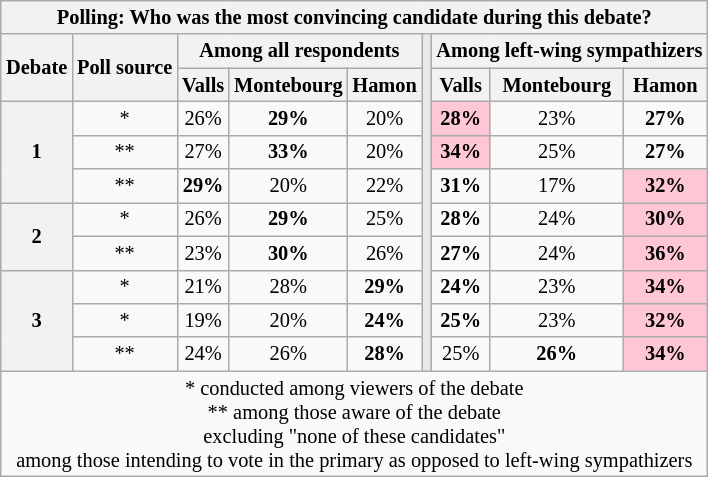<table class="wikitable" style="font-size:85%;text-align:center;float:right;margin:10px 0 0 10px">
<tr style="font-size:100%;">
<th colspan="9">Polling: Who was the most convincing candidate during this debate?</th>
</tr>
<tr>
<th rowspan="2">Debate</th>
<th rowspan="2">Poll source</th>
<th colspan="3">Among all respondents</th>
<th rowspan="10" style="background:#E9E9E9;"></th>
<th colspan="3">Among left-wing sympathizers</th>
</tr>
<tr>
<th>Valls</th>
<th>Montebourg</th>
<th>Hamon</th>
<th>Valls</th>
<th>Montebourg</th>
<th>Hamon</th>
</tr>
<tr>
<th rowspan="3">1</th>
<td>*</td>
<td>26%</td>
<td><strong>29%</strong></td>
<td>20%</td>
<td style="background:#ffc6d5;"><strong>28%</strong></td>
<td>23%</td>
<td><strong>27%</strong></td>
</tr>
<tr>
<td>**</td>
<td>27%</td>
<td><strong>33%</strong></td>
<td>20%</td>
<td style="background:#ffc6d5;"><strong>34%</strong></td>
<td>25%</td>
<td><strong>27%</strong></td>
</tr>
<tr>
<td>**</td>
<td><strong>29%</strong></td>
<td>20%</td>
<td>22%</td>
<td><strong>31%</strong></td>
<td>17%</td>
<td style="background:#ffc6d5;"><strong>32%</strong></td>
</tr>
<tr>
<th rowspan="2">2</th>
<td>*</td>
<td>26%</td>
<td><strong>29%</strong></td>
<td>25%</td>
<td><strong>28%</strong></td>
<td>24%</td>
<td style="background:#ffc6d5;"><strong>30%</strong></td>
</tr>
<tr>
<td>**</td>
<td>23%</td>
<td><strong>30%</strong></td>
<td>26%</td>
<td><strong>27%</strong></td>
<td>24%</td>
<td style="background:#ffc6d5;"><strong>36%</strong></td>
</tr>
<tr>
<th rowspan="3">3</th>
<td>*</td>
<td>21%</td>
<td>28%</td>
<td><strong>29%</strong></td>
<td><strong>24%</strong></td>
<td>23%</td>
<td style="background:#ffc6d5;"><strong>34%</strong></td>
</tr>
<tr>
<td>*</td>
<td>19%</td>
<td>20%</td>
<td><strong>24%</strong></td>
<td><strong>25%</strong></td>
<td>23%</td>
<td style="background:#ffc6d5;"><strong>32%</strong></td>
</tr>
<tr>
<td>**</td>
<td>24%</td>
<td>26%</td>
<td><strong>28%</strong></td>
<td>25%</td>
<td><strong>26%</strong></td>
<td style="background:#ffc6d5;"><strong>34%</strong></td>
</tr>
<tr class="sortbottom">
<td colspan="9">* conducted among viewers of the debate<br>** among those aware of the debate<br>excluding "none of these candidates"<br>among those intending to vote in the primary as opposed to left-wing sympathizers</td>
</tr>
</table>
